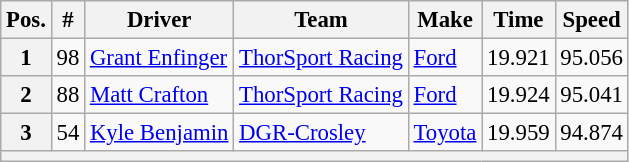<table class="wikitable" style="font-size: 95%;">
<tr>
<th>Pos.</th>
<th>#</th>
<th>Driver</th>
<th>Team</th>
<th>Make</th>
<th>Time</th>
<th>Speed</th>
</tr>
<tr>
<th>1</th>
<td>98</td>
<td><a href='#'>Grant Enfinger</a></td>
<td><a href='#'>ThorSport Racing</a></td>
<td><a href='#'>Ford</a></td>
<td>19.921</td>
<td>95.056</td>
</tr>
<tr>
<th>2</th>
<td>88</td>
<td><a href='#'>Matt Crafton</a></td>
<td><a href='#'>ThorSport Racing</a></td>
<td><a href='#'>Ford</a></td>
<td>19.924</td>
<td>95.041</td>
</tr>
<tr>
<th>3</th>
<td>54</td>
<td><a href='#'>Kyle Benjamin</a></td>
<td><a href='#'>DGR-Crosley</a></td>
<td><a href='#'>Toyota</a></td>
<td>19.959</td>
<td>94.874</td>
</tr>
<tr>
<th colspan="7"></th>
</tr>
</table>
